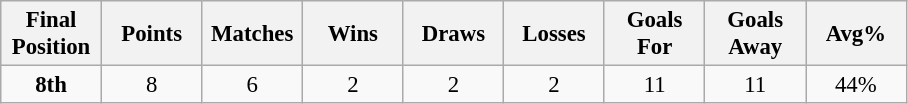<table class="wikitable" style="font-size: 95%; text-align: center;">
<tr>
<th width=60>Final Position</th>
<th width=60>Points</th>
<th width=60>Matches</th>
<th width=60>Wins</th>
<th width=60>Draws</th>
<th width=60>Losses</th>
<th width=60>Goals For</th>
<th width=60>Goals Away</th>
<th width=60>Avg%</th>
</tr>
<tr>
<td><strong>8th</strong></td>
<td>8</td>
<td>6</td>
<td>2</td>
<td>2</td>
<td>2</td>
<td>11</td>
<td>11</td>
<td>44%</td>
</tr>
</table>
